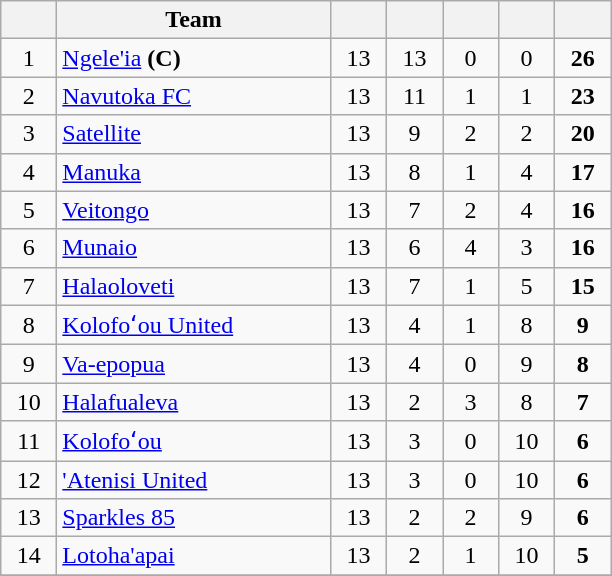<table class="wikitable" style="text-align: center;">
<tr>
<th width=30></th>
<th width=175>Team</th>
<th width=30></th>
<th width=30></th>
<th width=30></th>
<th width=30></th>
<th width=30></th>
</tr>
<tr bc=#D0F0C0>
<td>1</td>
<td align=left><a href='#'>Ngele'ia</a> <strong>(C)</strong></td>
<td>13</td>
<td>13</td>
<td>0</td>
<td>0</td>
<td><strong>26</strong></td>
</tr>
<tr>
<td>2</td>
<td align=left><a href='#'>Navutoka FC</a></td>
<td>13</td>
<td>11</td>
<td>1</td>
<td>1</td>
<td><strong>23</strong></td>
</tr>
<tr>
<td>3</td>
<td align=left><a href='#'>Satellite</a></td>
<td>13</td>
<td>9</td>
<td>2</td>
<td>2</td>
<td><strong>20</strong></td>
</tr>
<tr>
<td>4</td>
<td align=left><a href='#'>Manuka</a></td>
<td>13</td>
<td>8</td>
<td>1</td>
<td>4</td>
<td><strong>17</strong></td>
</tr>
<tr>
<td>5</td>
<td align=left><a href='#'>Veitongo</a></td>
<td>13</td>
<td>7</td>
<td>2</td>
<td>4</td>
<td><strong>16</strong></td>
</tr>
<tr>
<td>6</td>
<td align=left><a href='#'>Munaio</a></td>
<td>13</td>
<td>6</td>
<td>4</td>
<td>3</td>
<td><strong>16</strong></td>
</tr>
<tr>
<td>7</td>
<td align=left><a href='#'>Halaoloveti</a></td>
<td>13</td>
<td>7</td>
<td>1</td>
<td>5</td>
<td><strong>15</strong></td>
</tr>
<tr>
<td>8</td>
<td align=left><a href='#'>Kolofoʻou United</a></td>
<td>13</td>
<td>4</td>
<td>1</td>
<td>8</td>
<td><strong>9</strong></td>
</tr>
<tr>
<td>9</td>
<td align=left><a href='#'>Va-epopua</a></td>
<td>13</td>
<td>4</td>
<td>0</td>
<td>9</td>
<td><strong>8</strong></td>
</tr>
<tr>
<td>10</td>
<td align=left><a href='#'>Halafualeva</a></td>
<td>13</td>
<td>2</td>
<td>3</td>
<td>8</td>
<td><strong>7</strong></td>
</tr>
<tr>
<td>11</td>
<td align=left><a href='#'>Kolofoʻou</a></td>
<td>13</td>
<td>3</td>
<td>0</td>
<td>10</td>
<td><strong>6</strong></td>
</tr>
<tr>
<td>12</td>
<td align=left><a href='#'>'Atenisi United</a></td>
<td>13</td>
<td>3</td>
<td>0</td>
<td>10</td>
<td><strong>6</strong></td>
</tr>
<tr>
<td>13</td>
<td align=left><a href='#'>Sparkles 85</a></td>
<td>13</td>
<td>2</td>
<td>2</td>
<td>9</td>
<td><strong>6</strong></td>
</tr>
<tr>
<td>14</td>
<td align=left><a href='#'>Lotoha'apai</a></td>
<td>13</td>
<td>2</td>
<td>1</td>
<td>10</td>
<td><strong>5</strong></td>
</tr>
<tr>
</tr>
</table>
